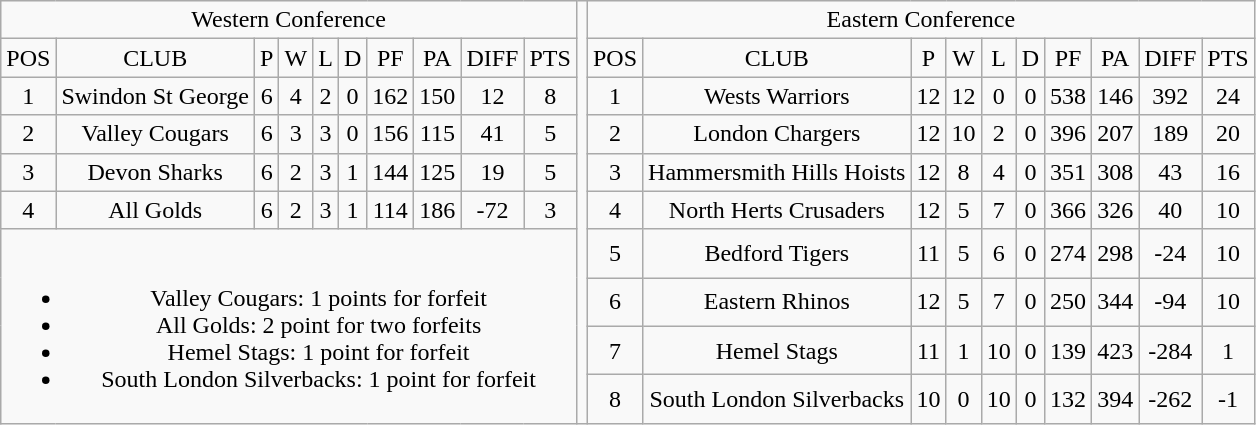<table class="wikitable" style="text-align: center;">
<tr>
<td colspan="10">Western Conference</td>
<td rowspan="10"></td>
<td colspan="10">Eastern Conference</td>
</tr>
<tr>
<td>POS</td>
<td>CLUB</td>
<td>P</td>
<td>W</td>
<td>L</td>
<td>D</td>
<td>PF</td>
<td>PA</td>
<td>DIFF</td>
<td>PTS</td>
<td>POS</td>
<td>CLUB</td>
<td>P</td>
<td>W</td>
<td>L</td>
<td>D</td>
<td>PF</td>
<td>PA</td>
<td>DIFF</td>
<td>PTS</td>
</tr>
<tr>
<td>1</td>
<td>Swindon St George</td>
<td>6</td>
<td>4</td>
<td>2</td>
<td>0</td>
<td>162</td>
<td>150</td>
<td>12</td>
<td>8</td>
<td>1</td>
<td>Wests Warriors</td>
<td>12</td>
<td>12</td>
<td>0</td>
<td>0</td>
<td>538</td>
<td>146</td>
<td>392</td>
<td>24</td>
</tr>
<tr>
<td>2</td>
<td>Valley Cougars</td>
<td>6</td>
<td>3</td>
<td>3</td>
<td>0</td>
<td>156</td>
<td>115</td>
<td>41</td>
<td>5</td>
<td>2</td>
<td>London Chargers</td>
<td>12</td>
<td>10</td>
<td>2</td>
<td>0</td>
<td>396</td>
<td>207</td>
<td>189</td>
<td>20</td>
</tr>
<tr>
<td>3</td>
<td>Devon Sharks</td>
<td>6</td>
<td>2</td>
<td>3</td>
<td>1</td>
<td>144</td>
<td>125</td>
<td>19</td>
<td>5</td>
<td>3</td>
<td>Hammersmith Hills Hoists</td>
<td>12</td>
<td>8</td>
<td>4</td>
<td>0</td>
<td>351</td>
<td>308</td>
<td>43</td>
<td>16</td>
</tr>
<tr>
<td>4</td>
<td>All Golds</td>
<td>6</td>
<td>2</td>
<td>3</td>
<td>1</td>
<td>114</td>
<td>186</td>
<td>-72</td>
<td>3</td>
<td>4</td>
<td>North Herts Crusaders</td>
<td>12</td>
<td>5</td>
<td>7</td>
<td>0</td>
<td>366</td>
<td>326</td>
<td>40</td>
<td>10</td>
</tr>
<tr>
<td colspan="10" rowspan="4"><br><ul><li>Valley Cougars: 1 points for forfeit</li><li>All Golds: 2 point for two forfeits</li><li>Hemel Stags: 1 point for forfeit</li><li>South London Silverbacks: 1 point for forfeit</li></ul></td>
<td>5</td>
<td>Bedford Tigers</td>
<td>11</td>
<td>5</td>
<td>6</td>
<td>0</td>
<td>274</td>
<td>298</td>
<td>-24</td>
<td>10</td>
</tr>
<tr>
<td>6</td>
<td>Eastern Rhinos</td>
<td>12</td>
<td>5</td>
<td>7</td>
<td>0</td>
<td>250</td>
<td>344</td>
<td>-94</td>
<td>10</td>
</tr>
<tr>
<td>7</td>
<td>Hemel Stags</td>
<td>11</td>
<td>1</td>
<td>10</td>
<td>0</td>
<td>139</td>
<td>423</td>
<td>-284</td>
<td>1</td>
</tr>
<tr>
<td>8</td>
<td>South London Silverbacks</td>
<td>10</td>
<td>0</td>
<td>10</td>
<td>0</td>
<td>132</td>
<td>394</td>
<td>-262</td>
<td>-1</td>
</tr>
</table>
